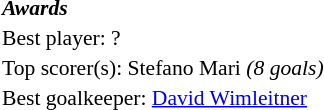<table width=100% cellspacing=1 style="font-size: 90%;">
<tr>
<td><strong><em>Awards</em></strong></td>
</tr>
<tr>
<td>Best player:  ?</td>
</tr>
<tr>
<td colspan=4>Top scorer(s):  Stefano Mari <em>(8 goals)</em></td>
</tr>
<tr>
<td>Best goalkeeper:  <a href='#'>David Wimleitner</a></td>
</tr>
</table>
